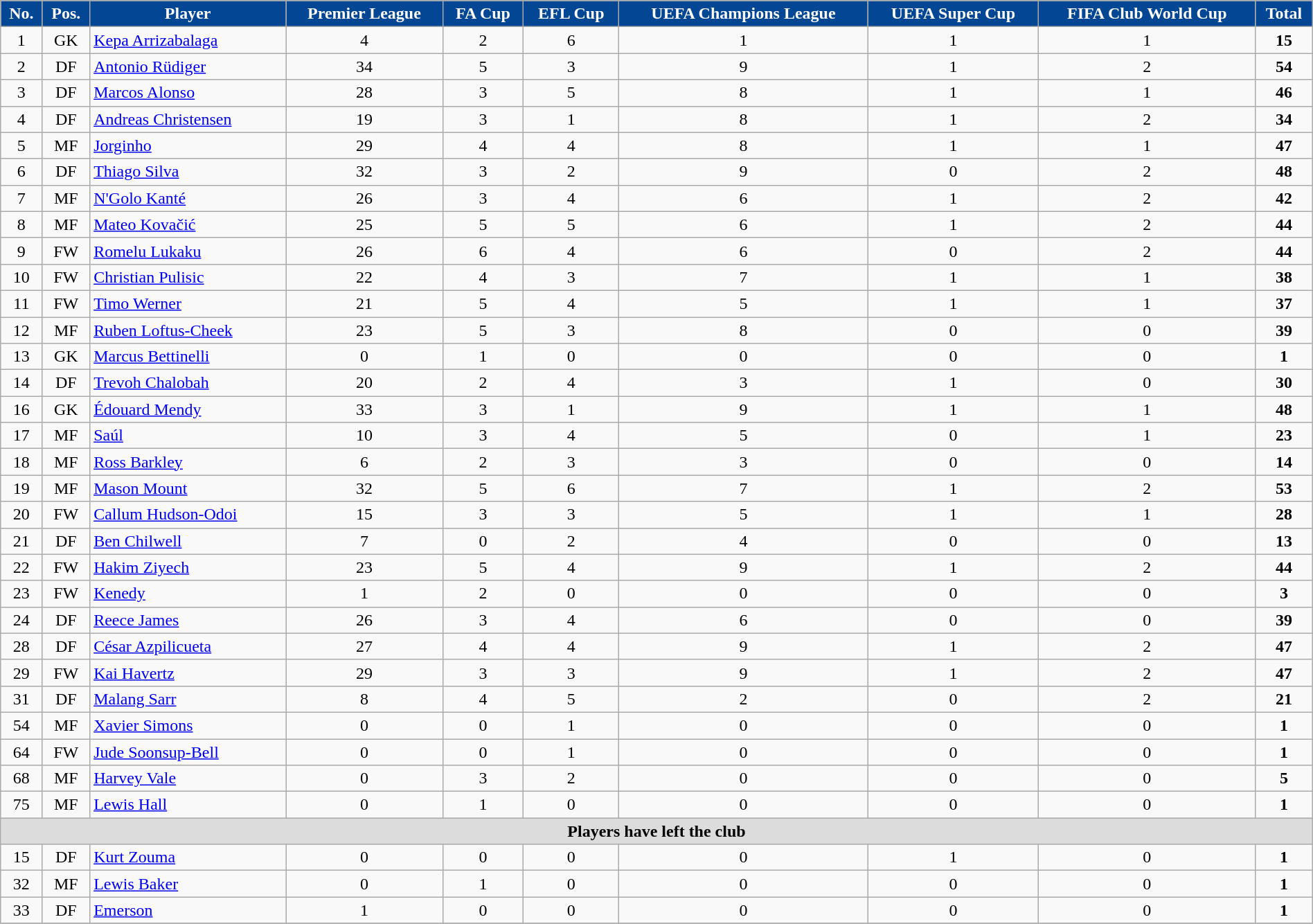<table class="wikitable sortable" style="text-align:center;width:100%;">
<tr>
<th style=background-color:#034694;color:#FFFFFF>No.</th>
<th style=background-color:#034694;color:#FFFFFF>Pos.</th>
<th style=background-color:#034694;color:#FFFFFF>Player</th>
<th style=background-color:#034694;color:#FFFFFF>Premier League</th>
<th style=background-color:#034694;color:#FFFFFF>FA Cup</th>
<th style=background-color:#034694;color:#FFFFFF>EFL Cup</th>
<th style=background-color:#034694;color:#FFFFFF>UEFA Champions League</th>
<th style=background-color:#034694;color:#FFFFFF>UEFA Super Cup</th>
<th style=background-color:#034694;color:#FFFFFF>FIFA Club World Cup</th>
<th style=background-color:#034694;color:#FFFFFF>Total</th>
</tr>
<tr>
<td>1</td>
<td>GK</td>
<td align=left> <a href='#'>Kepa Arrizabalaga</a></td>
<td>4</td>
<td>2</td>
<td>6</td>
<td>1</td>
<td>1</td>
<td>1</td>
<td><strong>15</strong></td>
</tr>
<tr>
<td>2</td>
<td>DF</td>
<td align=left> <a href='#'>Antonio Rüdiger</a></td>
<td>34</td>
<td>5</td>
<td>3</td>
<td>9</td>
<td>1</td>
<td>2</td>
<td><strong>54</strong></td>
</tr>
<tr>
<td>3</td>
<td>DF</td>
<td align=left> <a href='#'>Marcos Alonso</a></td>
<td>28</td>
<td>3</td>
<td>5</td>
<td>8</td>
<td>1</td>
<td>1</td>
<td><strong>46</strong></td>
</tr>
<tr>
<td>4</td>
<td>DF</td>
<td align=left> <a href='#'>Andreas Christensen</a></td>
<td>19</td>
<td>3</td>
<td>1</td>
<td>8</td>
<td>1</td>
<td>2</td>
<td><strong>34</strong></td>
</tr>
<tr>
<td>5</td>
<td>MF</td>
<td align=left> <a href='#'>Jorginho</a></td>
<td>29</td>
<td>4</td>
<td>4</td>
<td>8</td>
<td>1</td>
<td>1</td>
<td><strong>47</strong></td>
</tr>
<tr>
<td>6</td>
<td>DF</td>
<td align=left> <a href='#'>Thiago Silva</a></td>
<td>32</td>
<td>3</td>
<td>2</td>
<td>9</td>
<td>0</td>
<td>2</td>
<td><strong>48</strong></td>
</tr>
<tr>
<td>7</td>
<td>MF</td>
<td align="left"> <a href='#'>N'Golo Kanté</a></td>
<td>26</td>
<td>3</td>
<td>4</td>
<td>6</td>
<td>1</td>
<td>2</td>
<td><strong>42</strong></td>
</tr>
<tr>
<td>8</td>
<td>MF</td>
<td align="left"> <a href='#'>Mateo Kovačić</a></td>
<td>25</td>
<td>5</td>
<td>5</td>
<td>6</td>
<td>1</td>
<td>2</td>
<td><strong>44</strong></td>
</tr>
<tr>
<td>9</td>
<td>FW</td>
<td align="left"> <a href='#'>Romelu Lukaku</a></td>
<td>26</td>
<td>6</td>
<td>4</td>
<td>6</td>
<td>0</td>
<td>2</td>
<td><strong>44</strong></td>
</tr>
<tr>
<td>10</td>
<td>FW</td>
<td align=left> <a href='#'>Christian Pulisic</a></td>
<td>22</td>
<td>4</td>
<td>3</td>
<td>7</td>
<td>1</td>
<td>1</td>
<td><strong>38</strong></td>
</tr>
<tr>
<td>11</td>
<td>FW</td>
<td align=left> <a href='#'>Timo Werner</a></td>
<td>21</td>
<td>5</td>
<td>4</td>
<td>5</td>
<td>1</td>
<td>1</td>
<td><strong>37</strong></td>
</tr>
<tr>
<td>12</td>
<td>MF</td>
<td align=left> <a href='#'>Ruben Loftus-Cheek</a></td>
<td>23</td>
<td>5</td>
<td>3</td>
<td>8</td>
<td>0</td>
<td>0</td>
<td><strong>39</strong></td>
</tr>
<tr>
<td>13</td>
<td>GK</td>
<td align=left> <a href='#'>Marcus Bettinelli</a></td>
<td>0</td>
<td>1</td>
<td>0</td>
<td>0</td>
<td>0</td>
<td>0</td>
<td><strong>1</strong></td>
</tr>
<tr>
<td>14</td>
<td>DF</td>
<td align=left> <a href='#'>Trevoh Chalobah</a></td>
<td>20</td>
<td>2</td>
<td>4</td>
<td>3</td>
<td>1</td>
<td>0</td>
<td><strong>30</strong></td>
</tr>
<tr>
<td>16</td>
<td>GK</td>
<td align=left> <a href='#'>Édouard Mendy</a></td>
<td>33</td>
<td>3</td>
<td>1</td>
<td>9</td>
<td>1</td>
<td>1</td>
<td><strong>48</strong></td>
</tr>
<tr>
<td>17</td>
<td>MF</td>
<td align=left> <a href='#'>Saúl</a></td>
<td>10</td>
<td>3</td>
<td>4</td>
<td>5</td>
<td>0</td>
<td>1</td>
<td><strong>23</strong></td>
</tr>
<tr>
<td>18</td>
<td>MF</td>
<td align=left> <a href='#'>Ross Barkley</a></td>
<td>6</td>
<td>2</td>
<td>3</td>
<td>3</td>
<td>0</td>
<td>0</td>
<td><strong>14</strong></td>
</tr>
<tr>
<td>19</td>
<td>MF</td>
<td align=left> <a href='#'>Mason Mount</a></td>
<td>32</td>
<td>5</td>
<td>6</td>
<td>7</td>
<td>1</td>
<td>2</td>
<td><strong>53</strong></td>
</tr>
<tr>
<td>20</td>
<td>FW</td>
<td align=left> <a href='#'>Callum Hudson-Odoi</a></td>
<td>15</td>
<td>3</td>
<td>3</td>
<td>5</td>
<td>1</td>
<td>1</td>
<td><strong>28</strong></td>
</tr>
<tr>
<td>21</td>
<td>DF</td>
<td align=left> <a href='#'>Ben Chilwell</a></td>
<td>7</td>
<td>0</td>
<td>2</td>
<td>4</td>
<td>0</td>
<td>0</td>
<td><strong>13</strong></td>
</tr>
<tr>
<td>22</td>
<td>FW</td>
<td align=left> <a href='#'>Hakim Ziyech</a></td>
<td>23</td>
<td>5</td>
<td>4</td>
<td>9</td>
<td>1</td>
<td>2</td>
<td><strong>44</strong></td>
</tr>
<tr>
<td>23</td>
<td>FW</td>
<td align=left> <a href='#'>Kenedy</a></td>
<td>1</td>
<td>2</td>
<td>0</td>
<td>0</td>
<td>0</td>
<td>0</td>
<td><strong>3</strong></td>
</tr>
<tr>
<td>24</td>
<td>DF</td>
<td align=left> <a href='#'>Reece James</a></td>
<td>26</td>
<td>3</td>
<td>4</td>
<td>6</td>
<td>0</td>
<td>0</td>
<td><strong>39</strong></td>
</tr>
<tr>
<td>28</td>
<td>DF</td>
<td align=left> <a href='#'>César Azpilicueta</a></td>
<td>27</td>
<td>4</td>
<td>4</td>
<td>9</td>
<td>1</td>
<td>2</td>
<td><strong>47</strong></td>
</tr>
<tr>
<td>29</td>
<td>FW</td>
<td align=left> <a href='#'>Kai Havertz</a></td>
<td>29</td>
<td>3</td>
<td>3</td>
<td>9</td>
<td>1</td>
<td>2</td>
<td><strong>47</strong></td>
</tr>
<tr>
<td>31</td>
<td>DF</td>
<td align=left> <a href='#'>Malang Sarr</a></td>
<td>8</td>
<td>4</td>
<td>5</td>
<td>2</td>
<td>0</td>
<td>2</td>
<td><strong>21</strong></td>
</tr>
<tr>
<td>54</td>
<td>MF</td>
<td align=left> <a href='#'>Xavier Simons</a></td>
<td>0</td>
<td>0</td>
<td>1</td>
<td>0</td>
<td>0</td>
<td>0</td>
<td><strong>1</strong></td>
</tr>
<tr>
<td>64</td>
<td>FW</td>
<td align=left> <a href='#'>Jude Soonsup-Bell</a></td>
<td>0</td>
<td>0</td>
<td>1</td>
<td>0</td>
<td>0</td>
<td>0</td>
<td><strong>1</strong></td>
</tr>
<tr>
<td>68</td>
<td>MF</td>
<td align=left> <a href='#'>Harvey Vale</a></td>
<td>0</td>
<td>3</td>
<td>2</td>
<td>0</td>
<td>0</td>
<td>0</td>
<td><strong>5</strong></td>
</tr>
<tr>
<td>75</td>
<td>MF</td>
<td align=left> <a href='#'>Lewis Hall</a></td>
<td>0</td>
<td>1</td>
<td>0</td>
<td>0</td>
<td>0</td>
<td>0</td>
<td><strong>1</strong></td>
</tr>
<tr>
<th colspan=10 style=background:#dcdcdc>Players have left the club</th>
</tr>
<tr>
<td>15</td>
<td>DF</td>
<td align=left> <a href='#'>Kurt Zouma</a></td>
<td>0</td>
<td>0</td>
<td>0</td>
<td>0</td>
<td>1</td>
<td>0</td>
<td><strong>1</strong></td>
</tr>
<tr>
<td>32</td>
<td>MF</td>
<td align=left> <a href='#'>Lewis Baker</a></td>
<td>0</td>
<td>1</td>
<td>0</td>
<td>0</td>
<td>0</td>
<td>0</td>
<td><strong>1</strong></td>
</tr>
<tr>
<td>33</td>
<td>DF</td>
<td align=left> <a href='#'>Emerson</a></td>
<td>1</td>
<td>0</td>
<td>0</td>
<td>0</td>
<td>0</td>
<td>0</td>
<td><strong>1</strong></td>
</tr>
<tr>
</tr>
</table>
